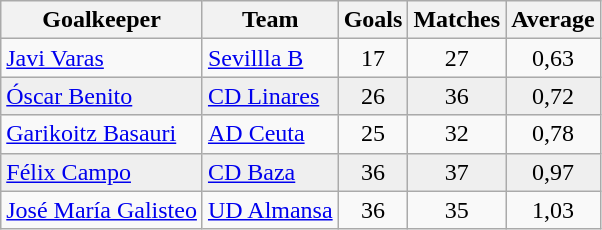<table class="wikitable sortable">
<tr>
<th>Goalkeeper</th>
<th>Team</th>
<th>Goals</th>
<th>Matches</th>
<th>Average</th>
</tr>
<tr>
<td> <a href='#'>Javi Varas</a></td>
<td><a href='#'>Sevillla B</a></td>
<td align=center>17</td>
<td align=center>27</td>
<td align=center>0,63</td>
</tr>
<tr style="background:#efefef;">
<td> <a href='#'>Óscar Benito</a></td>
<td><a href='#'>CD Linares</a></td>
<td align=center>26</td>
<td align=center>36</td>
<td align=center>0,72</td>
</tr>
<tr>
<td> <a href='#'>Garikoitz Basauri</a></td>
<td><a href='#'>AD Ceuta</a></td>
<td align=center>25</td>
<td align=center>32</td>
<td align=center>0,78</td>
</tr>
<tr style="background:#efefef;">
<td> <a href='#'>Félix Campo</a></td>
<td><a href='#'>CD Baza</a></td>
<td align=center>36</td>
<td align=center>37</td>
<td align=center>0,97</td>
</tr>
<tr>
<td> <a href='#'>José María Galisteo</a></td>
<td><a href='#'>UD Almansa</a></td>
<td align=center>36</td>
<td align=center>35</td>
<td align=center>1,03</td>
</tr>
</table>
